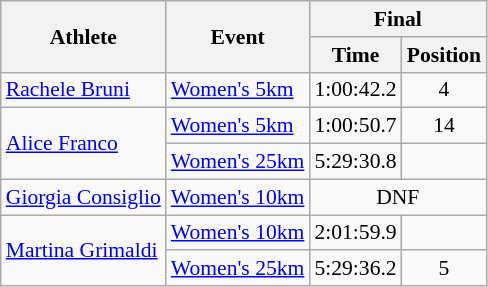<table class="wikitable" border="1" style="font-size:90%">
<tr>
<th rowspan=2>Athlete</th>
<th rowspan=2>Event</th>
<th colspan=2>Final</th>
</tr>
<tr>
<th>Time</th>
<th>Position</th>
</tr>
<tr>
<td rowspan=1><a href='#'>Rachele Bruni</a></td>
<td><a href='#'>Women's 5km</a></td>
<td align=center>1:00:42.2</td>
<td align=center>4</td>
</tr>
<tr>
<td rowspan=2><a href='#'>Alice Franco</a></td>
<td><a href='#'>Women's 5km</a></td>
<td align=center>1:00:50.7</td>
<td align=center>14</td>
</tr>
<tr>
<td><a href='#'>Women's 25km</a></td>
<td align=center>5:29:30.8</td>
<td align=center></td>
</tr>
<tr>
<td rowspan=1><a href='#'>Giorgia Consiglio</a></td>
<td><a href='#'>Women's 10km</a></td>
<td align=center colspan=2>DNF</td>
</tr>
<tr>
<td rowspan=2><a href='#'>Martina Grimaldi</a></td>
<td><a href='#'>Women's 10km</a></td>
<td align=center>2:01:59.9</td>
<td align=center></td>
</tr>
<tr>
<td><a href='#'>Women's 25km</a></td>
<td align=center>5:29:36.2</td>
<td align=center>5</td>
</tr>
</table>
